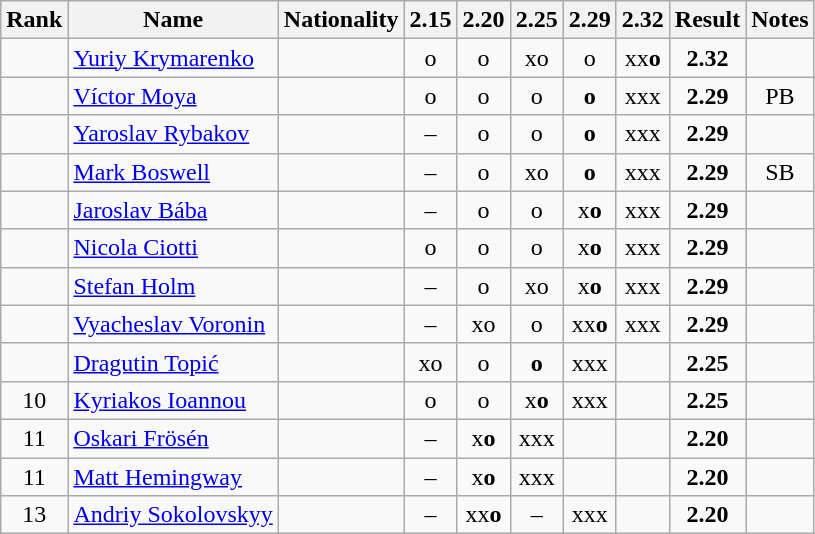<table class="wikitable sortable" style="text-align:center">
<tr>
<th>Rank</th>
<th>Name</th>
<th>Nationality</th>
<th>2.15</th>
<th>2.20</th>
<th>2.25</th>
<th>2.29</th>
<th>2.32</th>
<th>Result</th>
<th>Notes</th>
</tr>
<tr>
<td></td>
<td align=left><a href='#'>Yuriy Krymarenko</a></td>
<td align=left></td>
<td>o</td>
<td>o</td>
<td>xo</td>
<td>o</td>
<td>xx<strong>o</strong></td>
<td><strong>2.32</strong></td>
<td></td>
</tr>
<tr>
<td></td>
<td align=left><a href='#'>Víctor Moya</a></td>
<td align=left></td>
<td>o</td>
<td>o</td>
<td>o</td>
<td><strong>o</strong></td>
<td>xxx</td>
<td><strong>2.29</strong></td>
<td>PB</td>
</tr>
<tr>
<td></td>
<td align=left><a href='#'>Yaroslav Rybakov</a></td>
<td align=left></td>
<td>–</td>
<td>o</td>
<td>o</td>
<td><strong>o</strong></td>
<td>xxx</td>
<td><strong>2.29</strong></td>
<td></td>
</tr>
<tr>
<td></td>
<td align=left><a href='#'>Mark Boswell</a></td>
<td align=left></td>
<td>–</td>
<td>o</td>
<td>xo</td>
<td><strong>o</strong></td>
<td>xxx</td>
<td><strong>2.29</strong></td>
<td>SB</td>
</tr>
<tr>
<td></td>
<td align=left><a href='#'>Jaroslav Bába</a></td>
<td align=left></td>
<td>–</td>
<td>o</td>
<td>o</td>
<td>x<strong>o</strong></td>
<td>xxx</td>
<td><strong>2.29</strong></td>
<td></td>
</tr>
<tr>
<td></td>
<td align=left><a href='#'>Nicola Ciotti</a></td>
<td align=left></td>
<td>o</td>
<td>o</td>
<td>o</td>
<td>x<strong>o</strong></td>
<td>xxx</td>
<td><strong>2.29</strong></td>
<td></td>
</tr>
<tr>
<td></td>
<td align=left><a href='#'>Stefan Holm</a></td>
<td align=left></td>
<td>–</td>
<td>o</td>
<td>xo</td>
<td>x<strong>o</strong></td>
<td>xxx</td>
<td><strong>2.29</strong></td>
<td></td>
</tr>
<tr>
<td></td>
<td align=left><a href='#'>Vyacheslav Voronin</a></td>
<td align=left></td>
<td>–</td>
<td>xo</td>
<td>o</td>
<td>xx<strong>o</strong></td>
<td>xxx</td>
<td><strong>2.29</strong></td>
<td></td>
</tr>
<tr>
<td></td>
<td align=left><a href='#'>Dragutin Topić</a></td>
<td align=left></td>
<td>xo</td>
<td>o</td>
<td><strong>o</strong></td>
<td>xxx</td>
<td></td>
<td><strong>2.25</strong></td>
<td></td>
</tr>
<tr>
<td>10</td>
<td align=left><a href='#'>Kyriakos Ioannou</a></td>
<td align=left></td>
<td>o</td>
<td>o</td>
<td>x<strong>o</strong></td>
<td>xxx</td>
<td></td>
<td><strong>2.25</strong></td>
<td></td>
</tr>
<tr>
<td>11</td>
<td align=left><a href='#'>Oskari Frösén</a></td>
<td align=left></td>
<td>–</td>
<td>x<strong>o</strong></td>
<td>xxx</td>
<td></td>
<td></td>
<td><strong>2.20</strong></td>
<td></td>
</tr>
<tr>
<td>11</td>
<td align=left><a href='#'>Matt Hemingway</a></td>
<td align=left></td>
<td>–</td>
<td>x<strong>o</strong></td>
<td>xxx</td>
<td></td>
<td></td>
<td><strong>2.20</strong></td>
<td></td>
</tr>
<tr>
<td>13</td>
<td align=left><a href='#'>Andriy Sokolovskyy</a></td>
<td align=left></td>
<td>–</td>
<td>xx<strong>o</strong></td>
<td>–</td>
<td>xxx</td>
<td></td>
<td><strong>2.20</strong></td>
<td></td>
</tr>
</table>
